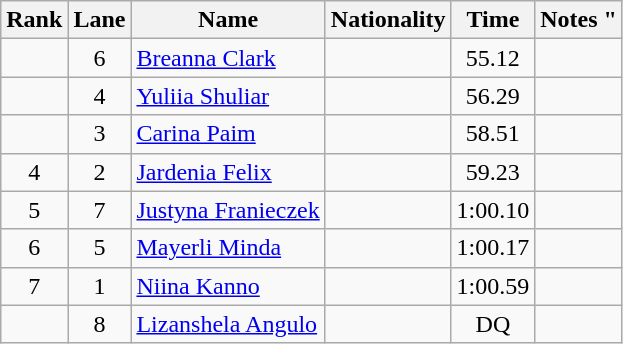<table class='wikitable sortable'  style='text-align:center'>
<tr>
<th>Rank</th>
<th>Lane</th>
<th>Name</th>
<th>Nationality</th>
<th>Time</th>
<th>Notes "</th>
</tr>
<tr>
<td></td>
<td>6</td>
<td align=left><a href='#'>Breanna Clark</a></td>
<td align=left></td>
<td>55.12</td>
<td></td>
</tr>
<tr>
<td></td>
<td>4</td>
<td align=left><a href='#'>Yuliia Shuliar</a></td>
<td align=left></td>
<td>56.29</td>
<td></td>
</tr>
<tr>
<td></td>
<td>3</td>
<td align=left><a href='#'>Carina Paim</a></td>
<td align=left></td>
<td>58.51</td>
<td></td>
</tr>
<tr>
<td>4</td>
<td>2</td>
<td align=left><a href='#'>Jardenia Felix</a></td>
<td align=left></td>
<td>59.23</td>
<td></td>
</tr>
<tr>
<td>5</td>
<td>7</td>
<td align=left><a href='#'>Justyna Franieczek</a></td>
<td align=left></td>
<td>1:00.10</td>
<td></td>
</tr>
<tr>
<td>6</td>
<td>5</td>
<td align=left><a href='#'>Mayerli Minda</a></td>
<td align=left></td>
<td>1:00.17</td>
<td></td>
</tr>
<tr>
<td>7</td>
<td>1</td>
<td align=left><a href='#'>Niina Kanno</a></td>
<td align=left></td>
<td>1:00.59</td>
<td></td>
</tr>
<tr>
<td></td>
<td>8</td>
<td align=left><a href='#'>Lizanshela Angulo</a></td>
<td align=left></td>
<td>DQ</td>
<td></td>
</tr>
</table>
